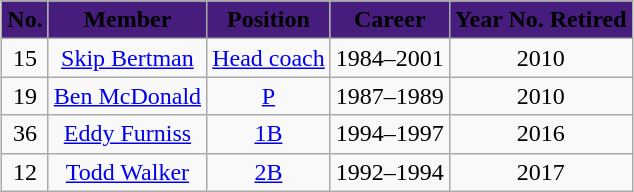<table class="wikitable" style="margin: 1em auto 1em auto">
<tr style="text-align:center;">
<th style="background:#461D7C;" align="center"><span>No.</span></th>
<th style="background:#461D7C;" align="center"><span>Member</span></th>
<th style="background:#461D7C;" align="center"><span>Position</span></th>
<th style="background:#461D7C;" align="center"><span>Career</span></th>
<th style="background:#461D7C;" align="center"><span>Year No. Retired</span></th>
</tr>
<tr style="text-align:center;">
<td>15</td>
<td><a href='#'>Skip Bertman</a></td>
<td><a href='#'>Head coach</a></td>
<td>1984–2001</td>
<td>2010</td>
</tr>
<tr style="text-align:center;">
<td>19</td>
<td><a href='#'>Ben McDonald</a></td>
<td><a href='#'>P</a></td>
<td>1987–1989</td>
<td>2010</td>
</tr>
<tr style="text-align:center;">
<td>36</td>
<td><a href='#'>Eddy Furniss</a></td>
<td><a href='#'>1B</a></td>
<td>1994–1997</td>
<td>2016</td>
</tr>
<tr style="text-align:center;">
<td>12</td>
<td><a href='#'>Todd Walker</a></td>
<td><a href='#'>2B</a></td>
<td>1992–1994</td>
<td>2017</td>
</tr>
</table>
